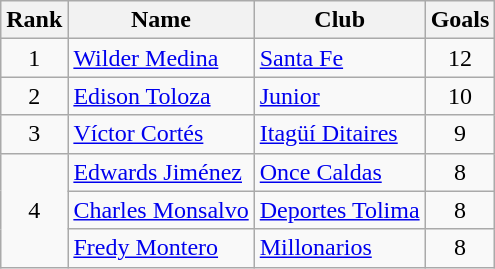<table class="wikitable" border="1">
<tr>
<th>Rank</th>
<th>Name</th>
<th>Club</th>
<th>Goals</th>
</tr>
<tr>
<td align=center>1</td>
<td> <a href='#'>Wilder Medina</a></td>
<td><a href='#'>Santa Fe</a></td>
<td align=center>12</td>
</tr>
<tr>
<td align=center>2</td>
<td> <a href='#'>Edison Toloza</a></td>
<td><a href='#'>Junior</a></td>
<td align=center>10</td>
</tr>
<tr>
<td align=center>3</td>
<td> <a href='#'>Víctor Cortés</a></td>
<td><a href='#'>Itagüí Ditaires</a></td>
<td align=center>9</td>
</tr>
<tr>
<td rowspan=3 align=center>4</td>
<td> <a href='#'>Edwards Jiménez</a></td>
<td><a href='#'>Once Caldas</a></td>
<td align=center>8</td>
</tr>
<tr>
<td> <a href='#'>Charles Monsalvo</a></td>
<td><a href='#'>Deportes Tolima</a></td>
<td align=center>8</td>
</tr>
<tr>
<td> <a href='#'>Fredy Montero</a></td>
<td><a href='#'>Millonarios</a></td>
<td align=center>8</td>
</tr>
</table>
